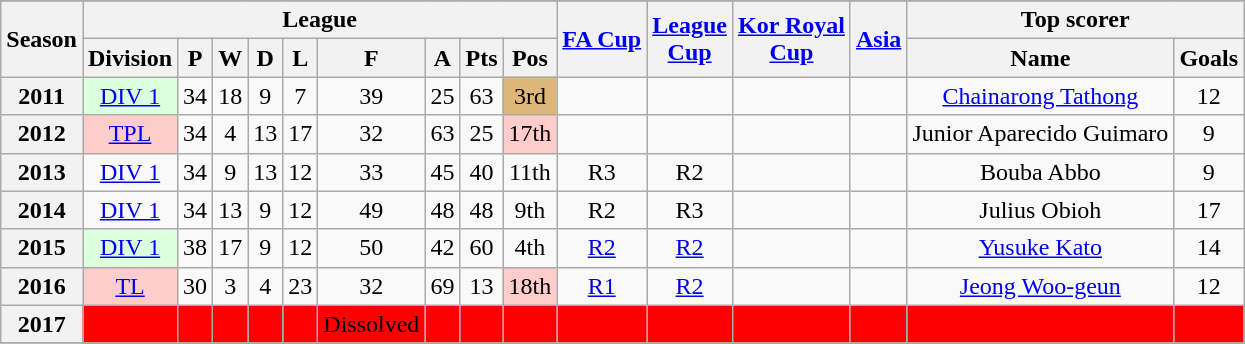<table class="wikitable" style="text-align: center">
<tr>
</tr>
<tr>
<th rowspan=2>Season</th>
<th colspan=9>League</th>
<th rowspan=2><a href='#'>FA Cup</a></th>
<th rowspan=2><a href='#'>League<br>Cup</a></th>
<th rowspan=2><a href='#'>Kor Royal<br>Cup</a></th>
<th rowspan=2><a href='#'>Asia</a></th>
<th colspan=2>Top scorer</th>
</tr>
<tr>
<th>Division</th>
<th>P</th>
<th>W</th>
<th>D</th>
<th>L</th>
<th>F</th>
<th>A</th>
<th>Pts</th>
<th>Pos</th>
<th>Name</th>
<th>Goals</th>
</tr>
<tr>
<th>2011</th>
<td bgcolor="#DDFFDD"><a href='#'>DIV 1</a></td>
<td>34</td>
<td>18</td>
<td>9</td>
<td>7</td>
<td>39</td>
<td>25</td>
<td>63</td>
<td bgcolor=#deb678>3rd</td>
<td></td>
<td></td>
<td></td>
<td></td>
<td><a href='#'>Chainarong Tathong</a></td>
<td>12</td>
</tr>
<tr>
<th>2012</th>
<td bgcolor="#FFCCCC"><a href='#'>TPL</a></td>
<td>34</td>
<td>4</td>
<td>13</td>
<td>17</td>
<td>32</td>
<td>63</td>
<td>25</td>
<td bgcolor="#FFCCCC">17th</td>
<td></td>
<td></td>
<td></td>
<td></td>
<td>Junior Aparecido Guimaro</td>
<td>9</td>
</tr>
<tr>
<th>2013</th>
<td><a href='#'>DIV 1</a></td>
<td>34</td>
<td>9</td>
<td>13</td>
<td>12</td>
<td>33</td>
<td>45</td>
<td>40</td>
<td>11th</td>
<td>R3</td>
<td>R2</td>
<td></td>
<td></td>
<td>Bouba Abbo</td>
<td>9</td>
</tr>
<tr>
<th>2014</th>
<td><a href='#'>DIV 1</a></td>
<td>34</td>
<td>13</td>
<td>9</td>
<td>12</td>
<td>49</td>
<td>48</td>
<td>48</td>
<td>9th</td>
<td>R2</td>
<td>R3</td>
<td></td>
<td></td>
<td>Julius Obioh</td>
<td>17</td>
</tr>
<tr>
<th>2015</th>
<td bgcolor="#DDFFDD"><a href='#'>DIV 1</a></td>
<td>38</td>
<td>17</td>
<td>9</td>
<td>12</td>
<td>50</td>
<td>42</td>
<td>60</td>
<td>4th</td>
<td><a href='#'>R2</a></td>
<td><a href='#'>R2</a></td>
<td></td>
<td></td>
<td><a href='#'>Yusuke Kato</a></td>
<td>14</td>
</tr>
<tr>
<th>2016</th>
<td bgcolor="#FFCCCC"><a href='#'>TL</a></td>
<td>30</td>
<td>3</td>
<td>4</td>
<td>23</td>
<td>32</td>
<td>69</td>
<td>13</td>
<td bgcolor="#FFCCCC">18th</td>
<td><a href='#'>R1</a></td>
<td><a href='#'>R2</a></td>
<td></td>
<td></td>
<td><a href='#'>Jeong Woo-geun</a></td>
<td>12</td>
</tr>
<tr>
<th>2017</th>
<td bgcolor=red></td>
<td bgcolor=red></td>
<td bgcolor=red></td>
<td bgcolor=red></td>
<td bgcolor=red></td>
<td bgcolor=red>Dissolved</td>
<td bgcolor=red></td>
<td bgcolor=red></td>
<td bgcolor=red></td>
<td bgcolor=red></td>
<td bgcolor=red></td>
<td bgcolor=red></td>
<td bgcolor=red></td>
<td bgcolor=red></td>
<td bgcolor=red></td>
</tr>
<tr>
</tr>
</table>
